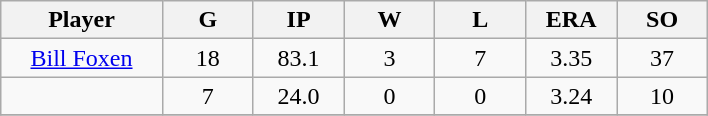<table class="wikitable sortable">
<tr>
<th bgcolor="#DDDDFF" width="16%">Player</th>
<th bgcolor="#DDDDFF" width="9%">G</th>
<th bgcolor="#DDDDFF" width="9%">IP</th>
<th bgcolor="#DDDDFF" width="9%">W</th>
<th bgcolor="#DDDDFF" width="9%">L</th>
<th bgcolor="#DDDDFF" width="9%">ERA</th>
<th bgcolor="#DDDDFF" width="9%">SO</th>
</tr>
<tr align="center">
<td><a href='#'>Bill Foxen</a></td>
<td>18</td>
<td>83.1</td>
<td>3</td>
<td>7</td>
<td>3.35</td>
<td>37</td>
</tr>
<tr align="center">
<td></td>
<td>7</td>
<td>24.0</td>
<td>0</td>
<td>0</td>
<td>3.24</td>
<td>10</td>
</tr>
<tr align="center">
</tr>
</table>
